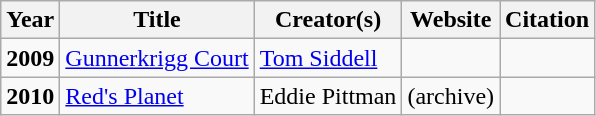<table class="wikitable" border="1">
<tr>
<th>Year</th>
<th>Title</th>
<th>Creator(s)</th>
<th>Website</th>
<th>Citation</th>
</tr>
<tr>
<td><strong>2009</strong></td>
<td><a href='#'>Gunnerkrigg Court</a></td>
<td><a href='#'>Tom Siddell</a></td>
<td></td>
<td></td>
</tr>
<tr>
<td><strong>2010</strong></td>
<td><a href='#'>Red's Planet</a></td>
<td>Eddie Pittman</td>
<td> (archive)</td>
<td></td>
</tr>
</table>
